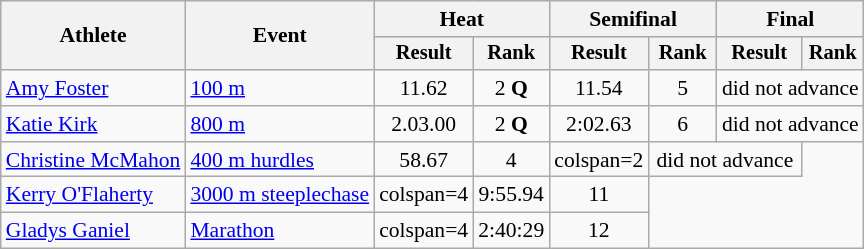<table class="wikitable" style="font-size:90%">
<tr>
<th rowspan=2>Athlete</th>
<th rowspan=2>Event</th>
<th colspan=2>Heat</th>
<th colspan=2>Semifinal</th>
<th colspan=2>Final</th>
</tr>
<tr style="font-size:95%">
<th>Result</th>
<th>Rank</th>
<th>Result</th>
<th>Rank</th>
<th>Result</th>
<th>Rank</th>
</tr>
<tr align=center>
<td align=left><a href='#'>Amy Foster</a></td>
<td align=left><a href='#'>100 m</a></td>
<td>11.62</td>
<td>2 <strong>Q</strong></td>
<td>11.54</td>
<td>5</td>
<td colspan=2>did not advance</td>
</tr>
<tr align=center>
<td align=left><a href='#'>Katie Kirk</a></td>
<td align=left><a href='#'>800 m</a></td>
<td>2.03.00</td>
<td>2 <strong>Q</strong></td>
<td>2:02.63</td>
<td>6</td>
<td colspan=2>did not advance</td>
</tr>
<tr align=center>
<td align=left><a href='#'>Christine McMahon</a></td>
<td align=left><a href='#'>400 m hurdles</a></td>
<td>58.67</td>
<td>4</td>
<td>colspan=2 </td>
<td colspan=2>did not advance</td>
</tr>
<tr align=center>
<td align=left><a href='#'>Kerry O'Flaherty</a></td>
<td align=left><a href='#'>3000 m steeplechase</a></td>
<td>colspan=4 </td>
<td>9:55.94</td>
<td>11</td>
</tr>
<tr align=center>
<td align=left><a href='#'>Gladys Ganiel</a></td>
<td align=left><a href='#'>Marathon</a></td>
<td>colspan=4 </td>
<td>2:40:29</td>
<td>12</td>
</tr>
</table>
